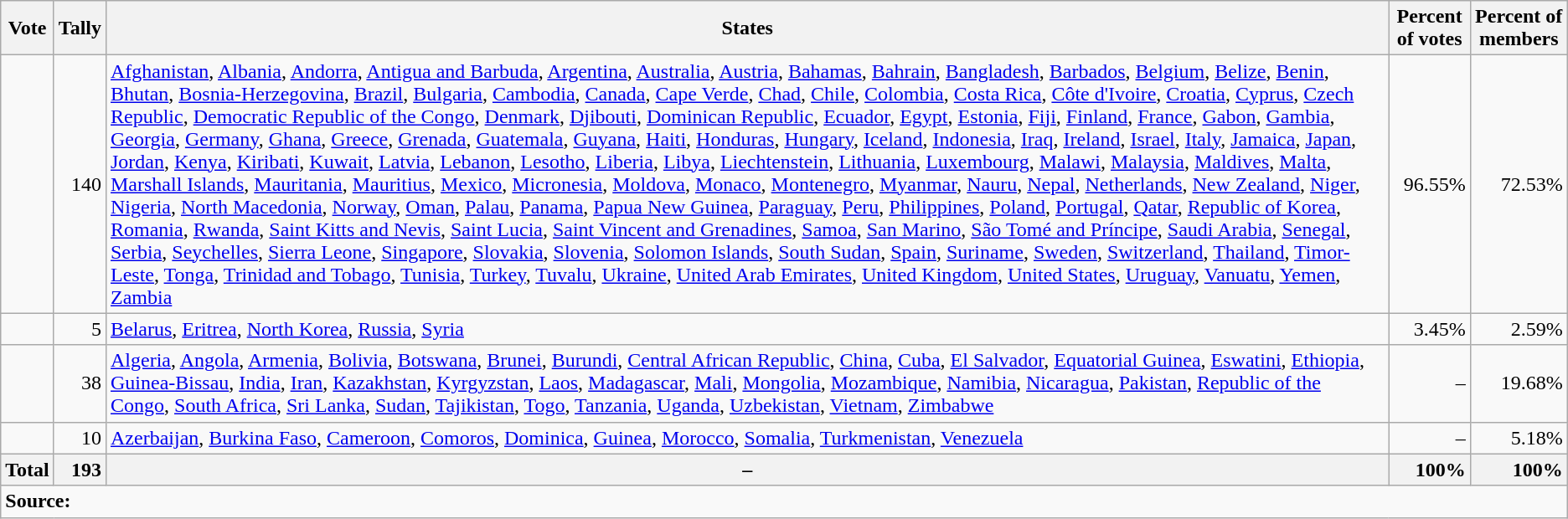<table class="wikitable mw-collapsible mw-collapsed">
<tr>
<th scope="col">Vote</th>
<th scope="col">Tally</th>
<th scope="col">States</th>
<th scope="col">Percent of votes</th>
<th scope="col">Percent of members</th>
</tr>
<tr>
<td></td>
<td style="text-align: right">140</td>
<td><a href='#'>Afghanistan</a>, <a href='#'>Albania</a>, <a href='#'>Andorra</a>, <a href='#'>Antigua and Barbuda</a>, <a href='#'>Argentina</a>, <a href='#'>Australia</a>, <a href='#'>Austria</a>, <a href='#'>Bahamas</a>, <a href='#'>Bahrain</a>, <a href='#'>Bangladesh</a>, <a href='#'>Barbados</a>, <a href='#'>Belgium</a>, <a href='#'>Belize</a>, <a href='#'>Benin</a>, <a href='#'>Bhutan</a>, <a href='#'>Bosnia-Herzegovina</a>, <a href='#'>Brazil</a>, <a href='#'>Bulgaria</a>, <a href='#'>Cambodia</a>, <a href='#'>Canada</a>, <a href='#'>Cape Verde</a>, <a href='#'>Chad</a>, <a href='#'>Chile</a>, <a href='#'>Colombia</a>, <a href='#'>Costa Rica</a>, <a href='#'>Côte d'Ivoire</a>, <a href='#'>Croatia</a>, <a href='#'>Cyprus</a>, <a href='#'>Czech Republic</a>, <a href='#'>Democratic Republic of the Congo</a>, <a href='#'>Denmark</a>, <a href='#'>Djibouti</a>, <a href='#'>Dominican Republic</a>, <a href='#'>Ecuador</a>, <a href='#'>Egypt</a>, <a href='#'>Estonia</a>, <a href='#'>Fiji</a>, <a href='#'>Finland</a>, <a href='#'>France</a>, <a href='#'>Gabon</a>, <a href='#'>Gambia</a>, <a href='#'>Georgia</a>, <a href='#'>Germany</a>, <a href='#'>Ghana</a>, <a href='#'>Greece</a>, <a href='#'>Grenada</a>, <a href='#'>Guatemala</a>, <a href='#'>Guyana</a>, <a href='#'>Haiti</a>, <a href='#'>Honduras</a>, <a href='#'>Hungary</a>, <a href='#'>Iceland</a>, <a href='#'>Indonesia</a>, <a href='#'>Iraq</a>, <a href='#'>Ireland</a>, <a href='#'>Israel</a>, <a href='#'>Italy</a>, <a href='#'>Jamaica</a>, <a href='#'>Japan</a>, <a href='#'>Jordan</a>, <a href='#'>Kenya</a>, <a href='#'>Kiribati</a>, <a href='#'>Kuwait</a>, <a href='#'>Latvia</a>, <a href='#'>Lebanon</a>, <a href='#'>Lesotho</a>, <a href='#'>Liberia</a>, <a href='#'>Libya</a>, <a href='#'>Liechtenstein</a>, <a href='#'>Lithuania</a>, <a href='#'>Luxembourg</a>, <a href='#'>Malawi</a>, <a href='#'>Malaysia</a>, <a href='#'>Maldives</a>, <a href='#'>Malta</a>, <a href='#'>Marshall Islands</a>, <a href='#'>Mauritania</a>, <a href='#'>Mauritius</a>, <a href='#'>Mexico</a>, <a href='#'>Micronesia</a>, <a href='#'>Moldova</a>, <a href='#'>Monaco</a>, <a href='#'>Montenegro</a>, <a href='#'>Myanmar</a>, <a href='#'>Nauru</a>, <a href='#'>Nepal</a>, <a href='#'>Netherlands</a>, <a href='#'>New Zealand</a>, <a href='#'>Niger</a>, <a href='#'>Nigeria</a>, <a href='#'>North Macedonia</a>, <a href='#'>Norway</a>, <a href='#'>Oman</a>, <a href='#'>Palau</a>, <a href='#'>Panama</a>, <a href='#'>Papua New Guinea</a>, <a href='#'>Paraguay</a>, <a href='#'>Peru</a>, <a href='#'>Philippines</a>, <a href='#'>Poland</a>, <a href='#'>Portugal</a>, <a href='#'>Qatar</a>, <a href='#'>Republic of Korea</a>, <a href='#'>Romania</a>, <a href='#'>Rwanda</a>, <a href='#'>Saint Kitts and Nevis</a>, <a href='#'>Saint Lucia</a>, <a href='#'>Saint Vincent and Grenadines</a>, <a href='#'>Samoa</a>, <a href='#'>San Marino</a>, <a href='#'>São Tomé and Príncipe</a>, <a href='#'>Saudi Arabia</a>, <a href='#'>Senegal</a>, <a href='#'>Serbia</a>, <a href='#'>Seychelles</a>, <a href='#'>Sierra Leone</a>, <a href='#'>Singapore</a>, <a href='#'>Slovakia</a>, <a href='#'>Slovenia</a>, <a href='#'>Solomon Islands</a>, <a href='#'>South Sudan</a>, <a href='#'>Spain</a>, <a href='#'>Suriname</a>, <a href='#'>Sweden</a>, <a href='#'>Switzerland</a>, <a href='#'>Thailand</a>, <a href='#'>Timor-Leste</a>, <a href='#'>Tonga</a>, <a href='#'>Trinidad and Tobago</a>, <a href='#'>Tunisia</a>, <a href='#'>Turkey</a>, <a href='#'>Tuvalu</a>, <a href='#'>Ukraine</a>, <a href='#'>United Arab Emirates</a>, <a href='#'>United Kingdom</a>, <a href='#'>United States</a>, <a href='#'>Uruguay</a>, <a href='#'>Vanuatu</a>, <a href='#'>Yemen</a>, <a href='#'>Zambia</a></td>
<td style="text-align: right">96.55%</td>
<td style="text-align: right">72.53%</td>
</tr>
<tr>
<td></td>
<td style="text-align: right">5</td>
<td><a href='#'>Belarus</a>, <a href='#'>Eritrea</a>, <a href='#'>North Korea</a>, <a href='#'>Russia</a>, <a href='#'>Syria</a></td>
<td style="text-align: right">3.45%</td>
<td style="text-align: right">2.59%</td>
</tr>
<tr>
<td></td>
<td style="text-align: right">38</td>
<td><a href='#'>Algeria</a>, <a href='#'>Angola</a>, <a href='#'>Armenia</a>, <a href='#'>Bolivia</a>, <a href='#'>Botswana</a>, <a href='#'>Brunei</a>, <a href='#'>Burundi</a>, <a href='#'>Central African Republic</a>, <a href='#'>China</a>, <a href='#'>Cuba</a>, <a href='#'>El Salvador</a>, <a href='#'>Equatorial Guinea</a>, <a href='#'>Eswatini</a>, <a href='#'>Ethiopia</a>, <a href='#'>Guinea-Bissau</a>, <a href='#'>India</a>, <a href='#'>Iran</a>, <a href='#'>Kazakhstan</a>, <a href='#'>Kyrgyzstan</a>, <a href='#'>Laos</a>, <a href='#'>Madagascar</a>, <a href='#'>Mali</a>, <a href='#'>Mongolia</a>, <a href='#'>Mozambique</a>, <a href='#'>Namibia</a>, <a href='#'>Nicaragua</a>, <a href='#'>Pakistan</a>, <a href='#'>Republic of the Congo</a>, <a href='#'>South Africa</a>, <a href='#'>Sri Lanka</a>, <a href='#'>Sudan</a>, <a href='#'>Tajikistan</a>, <a href='#'>Togo</a>, <a href='#'>Tanzania</a>, <a href='#'>Uganda</a>, <a href='#'>Uzbekistan</a>, <a href='#'>Vietnam</a>, <a href='#'>Zimbabwe</a></td>
<td style="text-align: right">–</td>
<td style="text-align: right">19.68%</td>
</tr>
<tr>
<td></td>
<td style="text-align: right">10</td>
<td><a href='#'>Azerbaijan</a>, <a href='#'>Burkina Faso</a>, <a href='#'>Cameroon</a>, <a href='#'>Comoros</a>, <a href='#'>Dominica</a>, <a href='#'>Guinea</a>,  <a href='#'>Morocco</a>, <a href='#'>Somalia</a>, <a href='#'>Turkmenistan</a>, <a href='#'>Venezuela</a></td>
<td style="text-align: right">–</td>
<td style="text-align: right">5.18%</td>
</tr>
<tr>
<th style="text-align: left">Total</th>
<th style="text-align: right">193</th>
<th>–</th>
<th style="text-align: right">100%</th>
<th style="text-align: right">100%</th>
</tr>
<tr>
<td colspan="5"><strong>Source:</strong> <br></td>
</tr>
</table>
